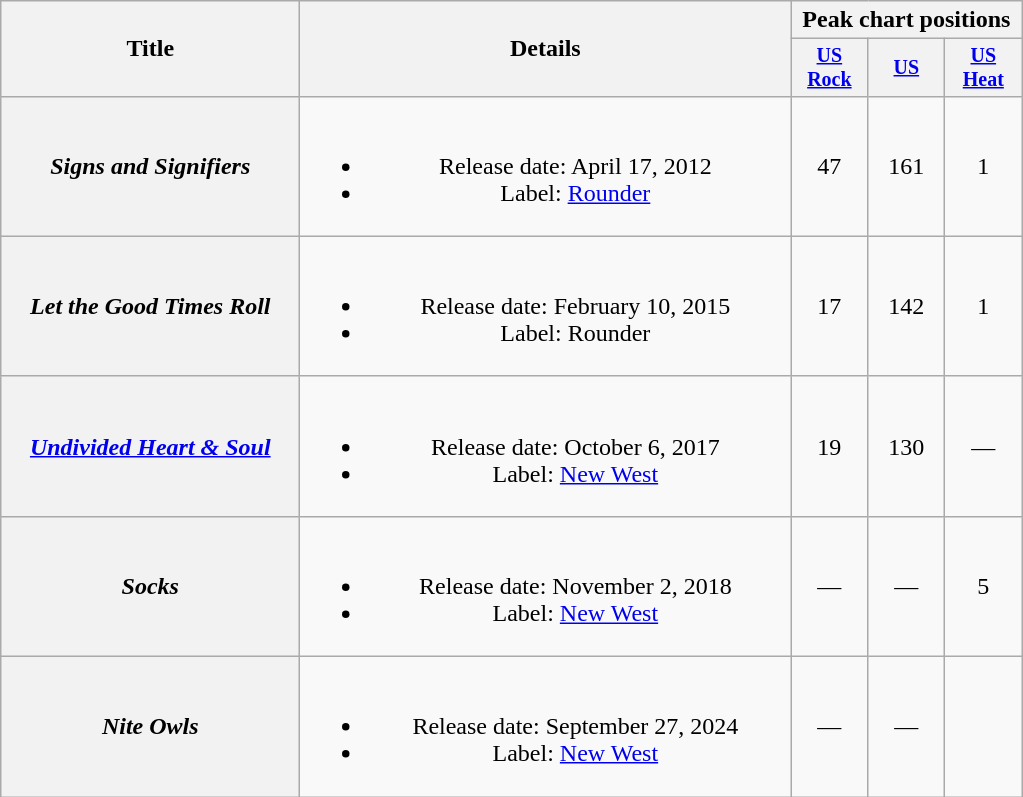<table class="wikitable plainrowheaders" style="text-align:center;">
<tr>
<th rowspan="2" style="width:12em;">Title</th>
<th rowspan="2" style="width:20em;">Details</th>
<th colspan="3">Peak chart positions</th>
</tr>
<tr style="font-size:smaller;">
<th style="width:45px;"><a href='#'>US<br>Rock</a><br></th>
<th style="width:45px;"><a href='#'>US</a><br></th>
<th style="width:45px;"><a href='#'>US<br>Heat</a><br></th>
</tr>
<tr>
<th scope="row"><em>Signs and Signifiers</em></th>
<td><br><ul><li>Release date: April 17, 2012</li><li>Label: <a href='#'>Rounder</a></li></ul></td>
<td>47</td>
<td>161</td>
<td>1</td>
</tr>
<tr>
<th scope="row"><em>Let the Good Times Roll</em></th>
<td><br><ul><li>Release date: February 10, 2015</li><li>Label: Rounder</li></ul></td>
<td>17</td>
<td>142</td>
<td>1</td>
</tr>
<tr>
<th scope="row"><em><a href='#'>Undivided Heart & Soul</a></em></th>
<td><br><ul><li>Release date: October 6, 2017</li><li>Label: <a href='#'>New West</a></li></ul></td>
<td>19</td>
<td>130</td>
<td>—</td>
</tr>
<tr>
<th scope="row"><em>Socks</em></th>
<td><br><ul><li>Release date: November 2, 2018</li><li>Label: <a href='#'>New West</a></li></ul></td>
<td>—</td>
<td>—</td>
<td>5</td>
</tr>
<tr>
<th scope="row"><em>Nite Owls</em></th>
<td><br><ul><li>Release date: September 27, 2024</li><li>Label: <a href='#'>New West</a></li></ul></td>
<td>—</td>
<td>—</td>
<td></td>
</tr>
</table>
